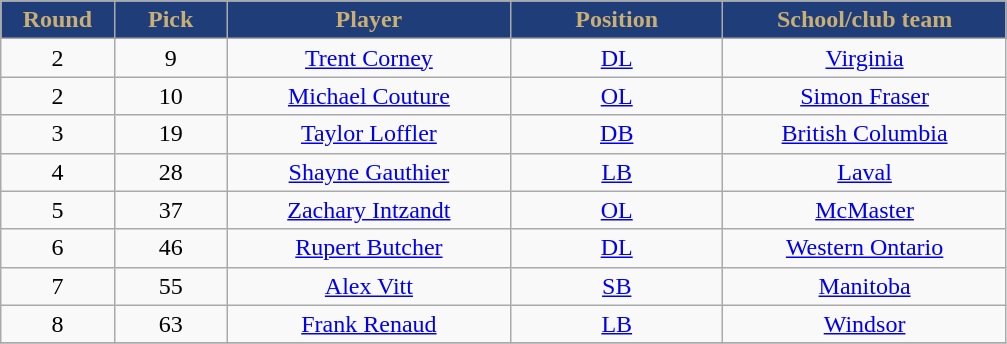<table class="wikitable sortable">
<tr>
<th style="background:#1E3D79;color:#C9AF74;" width="8%">Round</th>
<th style="background:#1E3D79;color:#C9AF74;" width="8%">Pick</th>
<th style="background:#1E3D79;color:#C9AF74;" width="20%">Player</th>
<th style="background:#1E3D79;color:#C9AF74;" width="15%">Position</th>
<th style="background:#1E3D79;color:#C9AF74;" width="20%">School/club team</th>
</tr>
<tr align="center">
<td align=center>2</td>
<td>9</td>
<td><a href='#'>Trent Corney</a></td>
<td><a href='#'>DL</a></td>
<td><a href='#'>Virginia</a></td>
</tr>
<tr align="center">
<td align=center>2</td>
<td>10</td>
<td><a href='#'>Michael Couture</a></td>
<td><a href='#'>OL</a></td>
<td><a href='#'>Simon Fraser</a></td>
</tr>
<tr align="center">
<td align=center>3</td>
<td>19</td>
<td><a href='#'>Taylor Loffler</a></td>
<td><a href='#'>DB</a></td>
<td><a href='#'>British Columbia</a></td>
</tr>
<tr align="center">
<td align=center>4</td>
<td>28</td>
<td><a href='#'>Shayne Gauthier</a></td>
<td><a href='#'>LB</a></td>
<td><a href='#'>Laval</a></td>
</tr>
<tr align="center">
<td align=center>5</td>
<td>37</td>
<td><a href='#'>Zachary Intzandt</a></td>
<td><a href='#'>OL</a></td>
<td><a href='#'>McMaster</a></td>
</tr>
<tr align="center">
<td align=center>6</td>
<td>46</td>
<td><a href='#'>Rupert Butcher</a></td>
<td><a href='#'>DL</a></td>
<td><a href='#'>Western Ontario</a></td>
</tr>
<tr align="center">
<td align=center>7</td>
<td>55</td>
<td><a href='#'>Alex Vitt</a></td>
<td><a href='#'>SB</a></td>
<td><a href='#'>Manitoba</a></td>
</tr>
<tr align="center">
<td align=center>8</td>
<td>63</td>
<td><a href='#'>Frank Renaud</a></td>
<td><a href='#'>LB</a></td>
<td><a href='#'>Windsor</a></td>
</tr>
<tr>
</tr>
</table>
